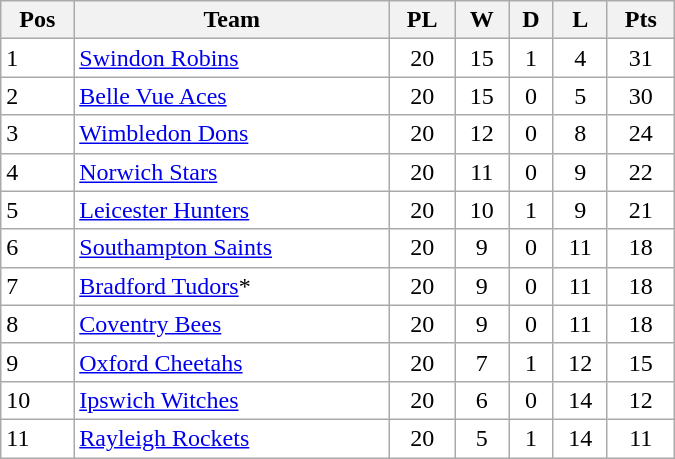<table class=wikitable width="450" style="background:#FFFFFF;">
<tr>
<th>Pos</th>
<th>Team</th>
<th>PL</th>
<th>W</th>
<th>D</th>
<th>L</th>
<th>Pts</th>
</tr>
<tr>
<td>1</td>
<td><a href='#'>Swindon Robins</a></td>
<td align="center">20</td>
<td align="center">15</td>
<td align="center">1</td>
<td align="center">4</td>
<td align="center">31</td>
</tr>
<tr>
<td>2</td>
<td><a href='#'>Belle Vue Aces</a></td>
<td align="center">20</td>
<td align="center">15</td>
<td align="center">0</td>
<td align="center">5</td>
<td align="center">30</td>
</tr>
<tr>
<td>3</td>
<td><a href='#'>Wimbledon Dons</a></td>
<td align="center">20</td>
<td align="center">12</td>
<td align="center">0</td>
<td align="center">8</td>
<td align="center">24</td>
</tr>
<tr>
<td>4</td>
<td><a href='#'>Norwich Stars</a></td>
<td align="center">20</td>
<td align="center">11</td>
<td align="center">0</td>
<td align="center">9</td>
<td align="center">22</td>
</tr>
<tr>
<td>5</td>
<td><a href='#'>Leicester Hunters</a></td>
<td align="center">20</td>
<td align="center">10</td>
<td align="center">1</td>
<td align="center">9</td>
<td align="center">21</td>
</tr>
<tr>
<td>6</td>
<td><a href='#'>Southampton Saints</a></td>
<td align="center">20</td>
<td align="center">9</td>
<td align="center">0</td>
<td align="center">11</td>
<td align="center">18</td>
</tr>
<tr>
<td>7</td>
<td><a href='#'>Bradford Tudors</a>*</td>
<td align="center">20</td>
<td align="center">9</td>
<td align="center">0</td>
<td align="center">11</td>
<td align="center">18</td>
</tr>
<tr>
<td>8</td>
<td><a href='#'>Coventry Bees</a></td>
<td align="center">20</td>
<td align="center">9</td>
<td align="center">0</td>
<td align="center">11</td>
<td align="center">18</td>
</tr>
<tr>
<td>9</td>
<td><a href='#'>Oxford Cheetahs</a></td>
<td align="center">20</td>
<td align="center">7</td>
<td align="center">1</td>
<td align="center">12</td>
<td align="center">15</td>
</tr>
<tr>
<td>10</td>
<td><a href='#'>Ipswich Witches</a></td>
<td align="center">20</td>
<td align="center">6</td>
<td align="center">0</td>
<td align="center">14</td>
<td align="center">12</td>
</tr>
<tr>
<td>11</td>
<td><a href='#'>Rayleigh Rockets</a></td>
<td align="center">20</td>
<td align="center">5</td>
<td align="center">1</td>
<td align="center">14</td>
<td align="center">11</td>
</tr>
</table>
